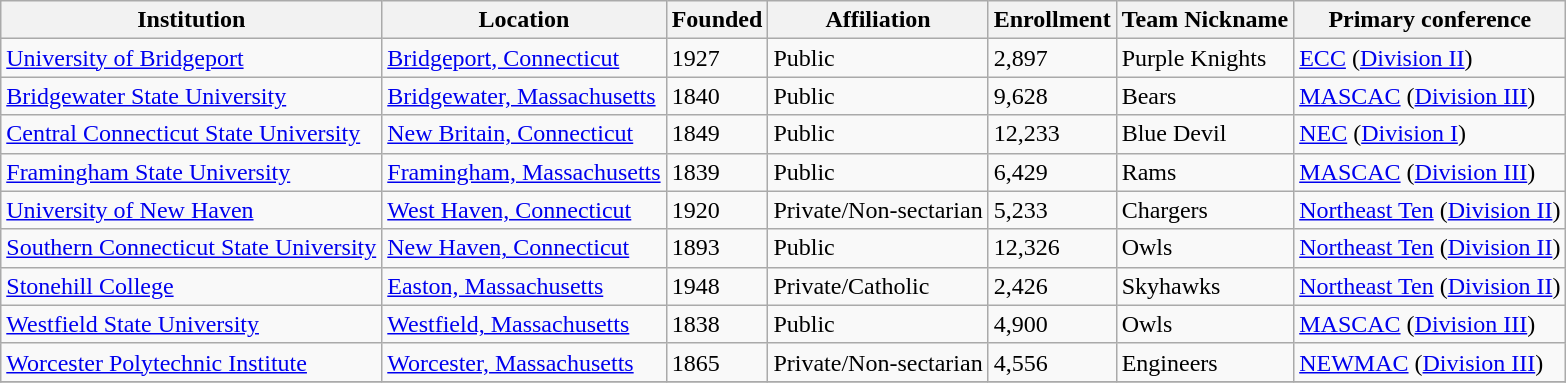<table class="wikitable">
<tr>
<th>Institution</th>
<th>Location</th>
<th>Founded</th>
<th>Affiliation</th>
<th>Enrollment</th>
<th>Team Nickname</th>
<th>Primary conference</th>
</tr>
<tr>
<td><a href='#'>University of Bridgeport</a></td>
<td><a href='#'>Bridgeport, Connecticut</a></td>
<td>1927</td>
<td>Public</td>
<td>2,897</td>
<td>Purple Knights</td>
<td><a href='#'>ECC</a> (<a href='#'>Division II</a>)</td>
</tr>
<tr>
<td><a href='#'>Bridgewater State University</a></td>
<td><a href='#'>Bridgewater, Massachusetts</a></td>
<td>1840</td>
<td>Public</td>
<td>9,628</td>
<td>Bears</td>
<td><a href='#'>MASCAC</a> (<a href='#'>Division III</a>)</td>
</tr>
<tr>
<td><a href='#'>Central Connecticut State University</a></td>
<td><a href='#'>New Britain, Connecticut</a></td>
<td>1849</td>
<td>Public</td>
<td>12,233</td>
<td>Blue Devil</td>
<td><a href='#'>NEC</a> (<a href='#'>Division I</a>)</td>
</tr>
<tr>
<td><a href='#'>Framingham State University</a></td>
<td><a href='#'>Framingham, Massachusetts</a></td>
<td>1839</td>
<td>Public</td>
<td>6,429</td>
<td>Rams</td>
<td><a href='#'>MASCAC</a> (<a href='#'>Division III</a>)</td>
</tr>
<tr |->
<td><a href='#'>University of New Haven</a></td>
<td><a href='#'>West Haven, Connecticut</a></td>
<td>1920</td>
<td>Private/Non-sectarian</td>
<td>5,233</td>
<td>Chargers</td>
<td><a href='#'>Northeast Ten</a> (<a href='#'>Division II</a>)</td>
</tr>
<tr>
<td><a href='#'>Southern Connecticut State University</a></td>
<td><a href='#'>New Haven, Connecticut</a></td>
<td>1893</td>
<td>Public</td>
<td>12,326</td>
<td>Owls</td>
<td><a href='#'>Northeast Ten</a> (<a href='#'>Division II</a>)</td>
</tr>
<tr>
<td><a href='#'>Stonehill College</a></td>
<td><a href='#'>Easton, Massachusetts</a></td>
<td>1948</td>
<td>Private/Catholic</td>
<td>2,426</td>
<td>Skyhawks</td>
<td><a href='#'>Northeast Ten</a> (<a href='#'>Division II</a>)</td>
</tr>
<tr>
<td><a href='#'>Westfield State University</a></td>
<td><a href='#'>Westfield, Massachusetts</a></td>
<td>1838</td>
<td>Public</td>
<td>4,900</td>
<td>Owls</td>
<td><a href='#'>MASCAC</a> (<a href='#'>Division III</a>)</td>
</tr>
<tr>
<td><a href='#'>Worcester Polytechnic Institute</a></td>
<td><a href='#'>Worcester, Massachusetts</a></td>
<td>1865</td>
<td>Private/Non-sectarian</td>
<td>4,556</td>
<td>Engineers</td>
<td><a href='#'>NEWMAC</a> (<a href='#'>Division III</a>)</td>
</tr>
<tr>
</tr>
</table>
